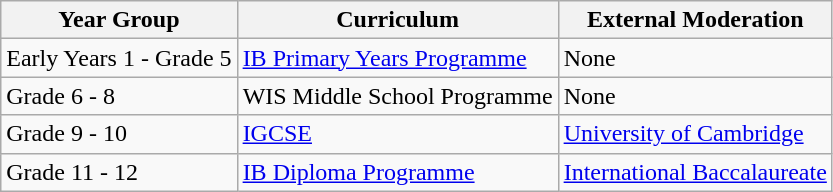<table class="wikitable">
<tr>
<th>Year Group</th>
<th>Curriculum</th>
<th>External Moderation</th>
</tr>
<tr>
<td>Early Years 1 - Grade 5</td>
<td><a href='#'>IB Primary Years Programme</a></td>
<td>None</td>
</tr>
<tr>
<td>Grade 6 - 8</td>
<td>WIS Middle School Programme</td>
<td>None</td>
</tr>
<tr>
<td>Grade 9 - 10</td>
<td><a href='#'>IGCSE</a></td>
<td><a href='#'>University of Cambridge</a></td>
</tr>
<tr>
<td>Grade 11 - 12</td>
<td><a href='#'>IB Diploma Programme</a></td>
<td><a href='#'>International Baccalaureate</a></td>
</tr>
</table>
